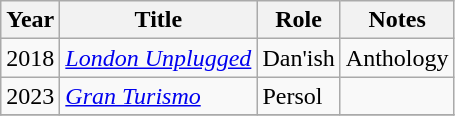<table class="wikitable sortable">
<tr>
<th>Year</th>
<th>Title</th>
<th>Role</th>
<th class="unsortable">Notes</th>
</tr>
<tr>
<td>2018</td>
<td><em><a href='#'>London Unplugged</a></em></td>
<td>Dan'ish</td>
<td>Anthology</td>
</tr>
<tr>
<td>2023</td>
<td><em><a href='#'>Gran Turismo</a></em></td>
<td>Persol</td>
<td></td>
</tr>
<tr>
</tr>
</table>
